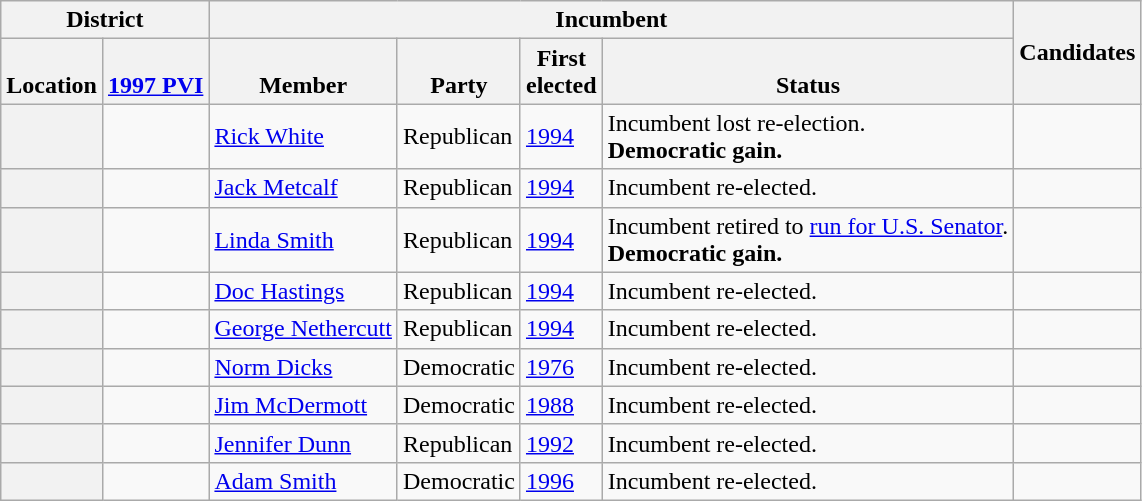<table class="wikitable sortable">
<tr>
<th colspan=2>District</th>
<th colspan=4>Incumbent</th>
<th rowspan=2 class="unsortable">Candidates</th>
</tr>
<tr valign=bottom>
<th>Location</th>
<th><a href='#'>1997 PVI</a></th>
<th>Member</th>
<th>Party</th>
<th>First<br>elected</th>
<th>Status</th>
</tr>
<tr>
<th></th>
<td></td>
<td><a href='#'>Rick White</a></td>
<td>Republican</td>
<td><a href='#'>1994</a></td>
<td>Incumbent lost re-election.<br><strong>Democratic gain.</strong></td>
<td nowrap></td>
</tr>
<tr>
<th></th>
<td></td>
<td><a href='#'>Jack Metcalf</a></td>
<td>Republican</td>
<td><a href='#'>1994</a></td>
<td>Incumbent re-elected.</td>
<td nowrap></td>
</tr>
<tr>
<th></th>
<td></td>
<td><a href='#'>Linda Smith</a></td>
<td>Republican</td>
<td><a href='#'>1994</a></td>
<td>Incumbent retired to <a href='#'>run for U.S. Senator</a>.<br><strong>Democratic gain.</strong></td>
<td nowrap></td>
</tr>
<tr>
<th></th>
<td></td>
<td><a href='#'>Doc Hastings</a></td>
<td>Republican</td>
<td><a href='#'>1994</a></td>
<td>Incumbent re-elected.</td>
<td nowrap></td>
</tr>
<tr>
<th></th>
<td></td>
<td><a href='#'>George Nethercutt</a></td>
<td>Republican</td>
<td><a href='#'>1994</a></td>
<td>Incumbent re-elected.</td>
<td nowrap></td>
</tr>
<tr>
<th></th>
<td></td>
<td><a href='#'>Norm Dicks</a></td>
<td>Democratic</td>
<td><a href='#'>1976</a></td>
<td>Incumbent re-elected.</td>
<td nowrap></td>
</tr>
<tr>
<th></th>
<td></td>
<td><a href='#'>Jim McDermott</a></td>
<td>Democratic</td>
<td><a href='#'>1988</a></td>
<td>Incumbent re-elected.</td>
<td nowrap></td>
</tr>
<tr>
<th></th>
<td></td>
<td><a href='#'>Jennifer Dunn</a></td>
<td>Republican</td>
<td><a href='#'>1992</a></td>
<td>Incumbent re-elected.</td>
<td nowrap></td>
</tr>
<tr>
<th></th>
<td></td>
<td><a href='#'>Adam Smith</a></td>
<td>Democratic</td>
<td><a href='#'>1996</a></td>
<td>Incumbent re-elected.</td>
<td nowrap></td>
</tr>
</table>
